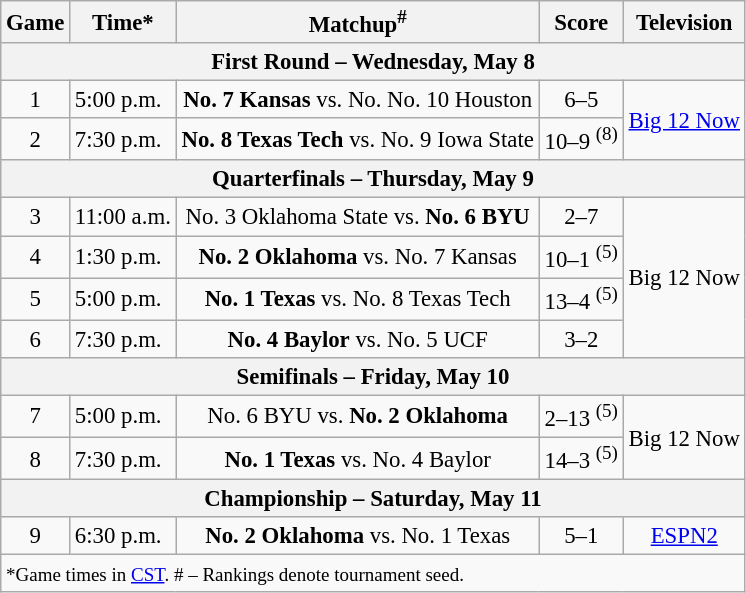<table class="wikitable" style="font-size: 95%">
<tr align="center">
<th>Game</th>
<th>Time*</th>
<th>Matchup<sup>#</sup></th>
<th>Score</th>
<th>Television</th>
</tr>
<tr>
<th colspan=7>First Round – Wednesday, May 8</th>
</tr>
<tr>
<td style="text-align:center;">1</td>
<td>5:00 p.m.</td>
<td style="text-align:center;"><strong>No. 7 Kansas</strong> vs. No. No. 10 Houston</td>
<td style="text-align:center;">6–5</td>
<td rowspan=2 style="text-align:center;"><a href='#'>Big 12 Now</a></td>
</tr>
<tr>
<td style="text-align:center;">2</td>
<td>7:30 p.m.</td>
<td style="text-align:center;"><strong>No. 8 Texas Tech</strong> vs. No. 9 Iowa State</td>
<td style="text-align:center;">10–9 <sup>(8)</sup></td>
</tr>
<tr>
<th colspan=7>Quarterfinals – Thursday, May 9</th>
</tr>
<tr>
<td style="text-align:center;">3</td>
<td>11:00 a.m.</td>
<td style="text-align:center;">No. 3 Oklahoma State vs. <strong>No. 6 BYU</strong></td>
<td style="text-align:center;">2–7</td>
<td rowspan=4 style="text-align:center;">Big 12 Now</td>
</tr>
<tr>
<td style="text-align:center;">4</td>
<td>1:30 p.m.</td>
<td style="text-align:center;"><strong>No. 2 Oklahoma</strong> vs. No. 7 Kansas</td>
<td style="text-align:center;">10–1 <sup>(5)</sup></td>
</tr>
<tr>
<td style="text-align:center;">5</td>
<td>5:00 p.m.</td>
<td style="text-align:center;"><strong>No. 1 Texas</strong> vs. No. 8 Texas Tech</td>
<td style="text-align:center;">13–4 <sup>(5)</sup></td>
</tr>
<tr>
<td style="text-align:center;">6</td>
<td>7:30 p.m.</td>
<td style="text-align:center;"><strong>No. 4 Baylor</strong> vs. No. 5 UCF</td>
<td style="text-align:center;">3–2</td>
</tr>
<tr>
<th colspan=7>Semifinals – Friday, May 10</th>
</tr>
<tr>
<td style="text-align:center;">7</td>
<td>5:00 p.m.</td>
<td style="text-align:center;">No. 6 BYU vs. <strong>No. 2 Oklahoma</strong></td>
<td style="text-align:center;">2–13 <sup>(5)</sup></td>
<td rowspan=2 style="text-align:center;">Big 12 Now</td>
</tr>
<tr>
<td style="text-align:center;">8</td>
<td>7:30 p.m.</td>
<td style="text-align:center;"><strong>No. 1 Texas</strong> vs. No. 4 Baylor</td>
<td style="text-align:center;">14–3 <sup>(5)</sup></td>
</tr>
<tr>
<th colspan=7>Championship – Saturday, May 11</th>
</tr>
<tr>
<td style="text-align:center;">9</td>
<td>6:30 p.m.</td>
<td style="text-align:center;"><strong>No. 2 Oklahoma</strong> vs. No. 1 Texas</td>
<td style="text-align:center;">5–1</td>
<td style="text-align:center;"><a href='#'>ESPN2</a></td>
</tr>
<tr>
<td colspan=7><small>*Game times in <a href='#'>CST</a>. # – Rankings denote tournament seed.</small></td>
</tr>
</table>
